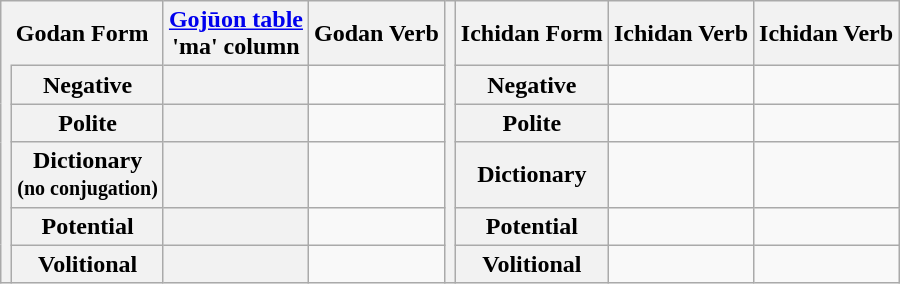<table class="wikitable" |>
<tr>
<th colspan="2" style="border-bottom:none;">Godan Form</th>
<th><a href='#'>Gojūon table</a> <br> 'ma' column</th>
<th>Godan Verb <br> </th>
<th rowspan="6"></th>
<th style="border-left:none;">Ichidan Form</th>
<th>Ichidan Verb <br> </th>
<th>Ichidan Verb <br> </th>
</tr>
<tr>
<th rowspan="5" style="border-top:none;"></th>
<th>Negative</th>
<th></th>
<td> <br> </td>
<th>Negative</th>
<td style="text-align:center;"><span></span> <br> </td>
<td style="text-align:center;"> <br> </td>
</tr>
<tr>
<th>Polite</th>
<th></th>
<td> <br> </td>
<th>Polite</th>
<td style="text-align:center;"><span></span> <br> </td>
<td style="text-align:center;"> <br> </td>
</tr>
<tr>
<th>Dictionary <br> <span><small>(no conjugation)</small></span></th>
<th></th>
<td> <br> </td>
<th>Dictionary</th>
<td style="text-align:center;"><span></span> <br> </td>
<td style="text-align:center;"> <br> </td>
</tr>
<tr>
<th>Potential</th>
<th></th>
<td> <br> </td>
<th>Potential</th>
<td style="text-align:center;"><span></span> <br> </td>
<td style="text-align:center;"> <br> </td>
</tr>
<tr>
<th>Volitional</th>
<th></th>
<td> <br> </td>
<th>Volitional</th>
<td style="text-align:center;"><span></span> <br> </td>
<td style="text-align:center;"> <br> </td>
</tr>
</table>
